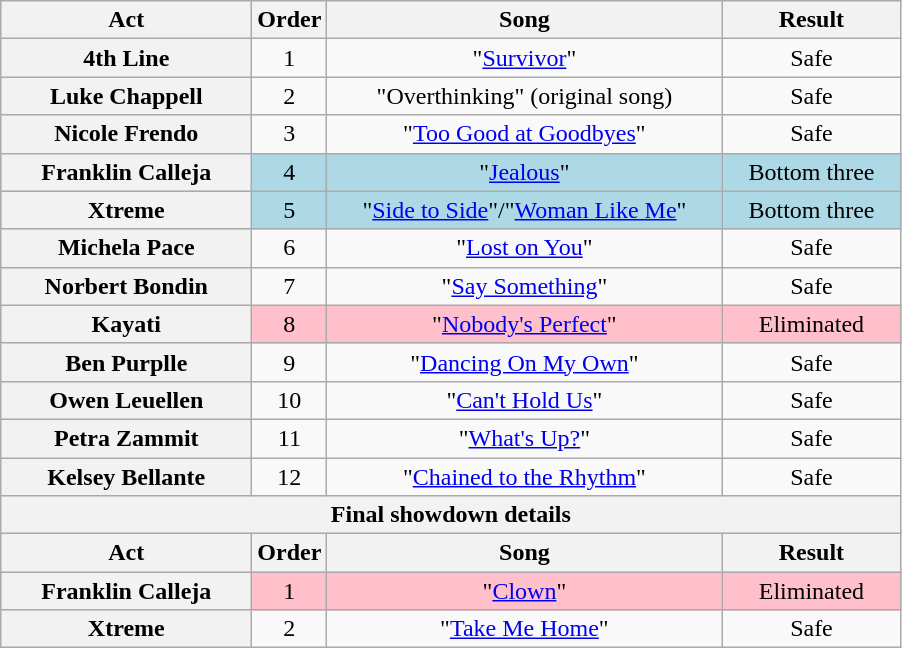<table class="wikitable plainrowheaders" style="text-align:center;">
<tr>
<th scope="col" style="width:10em;">Act</th>
<th scope="col">Order</th>
<th scope="col" style="width:16em;">Song</th>
<th scope="col" style="width:7em;">Result</th>
</tr>
<tr>
<th scope="row">4th Line</th>
<td>1</td>
<td>"<a href='#'>Survivor</a>"</td>
<td>Safe</td>
</tr>
<tr>
<th scope="row">Luke Chappell</th>
<td>2</td>
<td>"Overthinking" (original song)</td>
<td>Safe</td>
</tr>
<tr>
<th scope="row">Nicole Frendo</th>
<td>3</td>
<td>"<a href='#'>Too Good at Goodbyes</a>"</td>
<td>Safe</td>
</tr>
<tr style="background:lightblue;">
<th scope="row">Franklin Calleja</th>
<td>4</td>
<td>"<a href='#'>Jealous</a>"</td>
<td>Bottom three</td>
</tr>
<tr style="background:lightblue;">
<th scope="row">Xtreme</th>
<td>5</td>
<td>"<a href='#'>Side to Side</a>"/"<a href='#'>Woman Like Me</a>"</td>
<td>Bottom three</td>
</tr>
<tr>
<th scope="row">Michela Pace</th>
<td>6</td>
<td>"<a href='#'>Lost on You</a>"</td>
<td>Safe</td>
</tr>
<tr>
<th scope="row">Norbert Bondin</th>
<td>7</td>
<td>"<a href='#'>Say Something</a>"</td>
<td>Safe</td>
</tr>
<tr style="background:pink;">
<th scope="row">Kayati</th>
<td>8</td>
<td>"<a href='#'>Nobody's Perfect</a>"</td>
<td>Eliminated</td>
</tr>
<tr>
<th scope="row">Ben Purplle</th>
<td>9</td>
<td>"<a href='#'>Dancing On My Own</a>"</td>
<td>Safe</td>
</tr>
<tr>
<th scope="row">Owen Leuellen</th>
<td>10</td>
<td>"<a href='#'>Can't Hold Us</a>"</td>
<td>Safe</td>
</tr>
<tr>
<th scope="row">Petra Zammit</th>
<td>11</td>
<td>"<a href='#'>What's Up?</a>"</td>
<td>Safe</td>
</tr>
<tr>
<th scope="row">Kelsey Bellante</th>
<td>12</td>
<td>"<a href='#'>Chained to the Rhythm</a>"</td>
<td>Safe</td>
</tr>
<tr>
<th colspan="4">Final showdown details</th>
</tr>
<tr>
<th scope="col" style="width:10em;">Act</th>
<th scope="col">Order</th>
<th scope="col" style="width:16em;">Song</th>
<th scope="col" style="width:6em;">Result</th>
</tr>
<tr style="background:pink;">
<th scope="row">Franklin Calleja</th>
<td>1</td>
<td>"<a href='#'>Clown</a>"</td>
<td>Eliminated</td>
</tr>
<tr>
<th scope="row">Xtreme</th>
<td>2</td>
<td>"<a href='#'>Take Me Home</a>"</td>
<td>Safe</td>
</tr>
</table>
